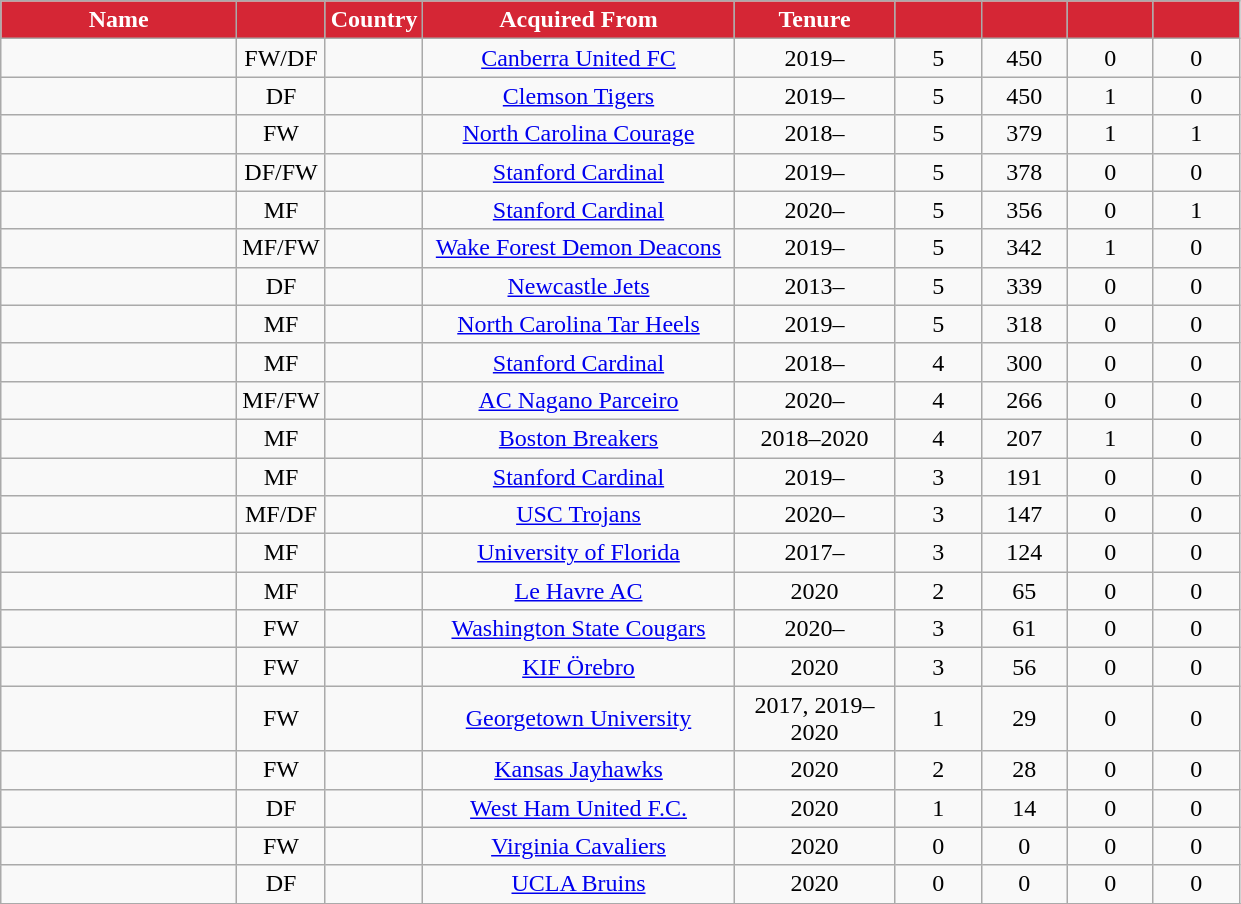<table class="wikitable sortable" style="text-align:center;">
<tr>
<th style="color:white; background:#D52635; width:150px;" scope=col>Name</th>
<th style="color:white; background:#D52635; width:50px;"  scope=col></th>
<th style="color:white; background:#D52635; width:50px;"  scope=col>Country</th>
<th style="color:white; background:#D52635; width:200px;" scope=col>Acquired From</th>
<th style="color:white; background:#D52635; width:100px;" scope=col>Tenure</th>
<th style="color:white; background:#D52635; width:50px;"  scope=col></th>
<th style="color:white; background:#D52635; width:50px;"  scope=col></th>
<th style="color:white; background:#D52635; width:50px;"  scope=col></th>
<th style="color:white; background:#D52635; width:50px;"  scope=col></th>
</tr>
<tr>
<td align="left"></td>
<td>FW/DF</td>
<td></td>
<td> <a href='#'>Canberra United FC</a></td>
<td>2019–</td>
<td>5</td>
<td>450</td>
<td>0</td>
<td>0</td>
</tr>
<tr>
<td align="left"></td>
<td>DF</td>
<td></td>
<td> <a href='#'>Clemson Tigers</a></td>
<td>2019–</td>
<td>5</td>
<td>450</td>
<td>1</td>
<td>0</td>
</tr>
<tr>
<td align="left"></td>
<td>FW</td>
<td></td>
<td> <a href='#'>North Carolina Courage</a></td>
<td>2018–</td>
<td>5</td>
<td>379</td>
<td>1</td>
<td>1</td>
</tr>
<tr>
<td align="left"></td>
<td>DF/FW</td>
<td></td>
<td> <a href='#'>Stanford Cardinal</a></td>
<td>2019–</td>
<td>5</td>
<td>378</td>
<td>0</td>
<td>0</td>
</tr>
<tr>
<td align="left"></td>
<td>MF</td>
<td></td>
<td> <a href='#'>Stanford Cardinal</a></td>
<td>2020–</td>
<td>5</td>
<td>356</td>
<td>0</td>
<td>1</td>
</tr>
<tr>
<td align="left"></td>
<td>MF/FW</td>
<td></td>
<td> <a href='#'>Wake Forest Demon Deacons</a></td>
<td>2019–</td>
<td>5</td>
<td>342</td>
<td>1</td>
<td>0</td>
</tr>
<tr>
<td align="left"></td>
<td>DF</td>
<td></td>
<td> <a href='#'>Newcastle Jets</a></td>
<td>2013–</td>
<td>5</td>
<td>339</td>
<td>0</td>
<td>0</td>
</tr>
<tr>
<td align="left"></td>
<td>MF</td>
<td></td>
<td> <a href='#'>North Carolina Tar Heels</a></td>
<td>2019–</td>
<td>5</td>
<td>318</td>
<td>0</td>
<td>0</td>
</tr>
<tr>
<td align="left"></td>
<td>MF</td>
<td></td>
<td> <a href='#'>Stanford Cardinal</a></td>
<td>2018–</td>
<td>4</td>
<td>300</td>
<td>0</td>
<td>0</td>
</tr>
<tr>
<td align="left"></td>
<td>MF/FW</td>
<td></td>
<td> <a href='#'>AC Nagano Parceiro</a></td>
<td>2020–</td>
<td>4</td>
<td>266</td>
<td>0</td>
<td>0</td>
</tr>
<tr>
<td align="left"></td>
<td>MF</td>
<td></td>
<td> <a href='#'>Boston Breakers</a></td>
<td>2018–2020</td>
<td>4</td>
<td>207</td>
<td>1</td>
<td>0</td>
</tr>
<tr>
<td align="left"></td>
<td>MF</td>
<td></td>
<td> <a href='#'>Stanford Cardinal</a></td>
<td>2019–</td>
<td>3</td>
<td>191</td>
<td>0</td>
<td>0</td>
</tr>
<tr>
<td align="left"></td>
<td>MF/DF</td>
<td></td>
<td> <a href='#'>USC Trojans</a></td>
<td>2020–</td>
<td>3</td>
<td>147</td>
<td>0</td>
<td>0</td>
</tr>
<tr>
<td align="left"></td>
<td>MF</td>
<td></td>
<td> <a href='#'>University of Florida</a></td>
<td>2017–</td>
<td>3</td>
<td>124</td>
<td>0</td>
<td>0</td>
</tr>
<tr>
<td align="left"></td>
<td>MF</td>
<td></td>
<td> <a href='#'>Le Havre AC</a></td>
<td>2020</td>
<td>2</td>
<td>65</td>
<td>0</td>
<td>0</td>
</tr>
<tr>
<td align="left"></td>
<td>FW</td>
<td></td>
<td> <a href='#'>Washington State Cougars</a></td>
<td>2020–</td>
<td>3</td>
<td>61</td>
<td>0</td>
<td>0</td>
</tr>
<tr>
<td align="left"></td>
<td>FW</td>
<td></td>
<td> <a href='#'>KIF Örebro</a></td>
<td>2020</td>
<td>3</td>
<td>56</td>
<td>0</td>
<td>0</td>
</tr>
<tr>
<td align="left"></td>
<td>FW</td>
<td></td>
<td> <a href='#'>Georgetown University</a></td>
<td>2017, 2019–2020</td>
<td>1</td>
<td>29</td>
<td>0</td>
<td>0</td>
</tr>
<tr>
<td align="left"></td>
<td>FW</td>
<td></td>
<td> <a href='#'>Kansas Jayhawks</a></td>
<td>2020</td>
<td>2</td>
<td>28</td>
<td>0</td>
<td>0</td>
</tr>
<tr>
<td align="left"></td>
<td>DF</td>
<td></td>
<td> <a href='#'>West Ham United F.C.</a></td>
<td>2020</td>
<td>1</td>
<td>14</td>
<td>0</td>
<td>0</td>
</tr>
<tr>
<td align="left"></td>
<td>FW</td>
<td></td>
<td> <a href='#'>Virginia Cavaliers</a></td>
<td>2020</td>
<td>0</td>
<td>0</td>
<td>0</td>
<td>0</td>
</tr>
<tr>
<td align="left"></td>
<td>DF</td>
<td></td>
<td> <a href='#'>UCLA Bruins</a></td>
<td>2020</td>
<td>0</td>
<td>0</td>
<td>0</td>
<td>0</td>
</tr>
<tr>
</tr>
</table>
